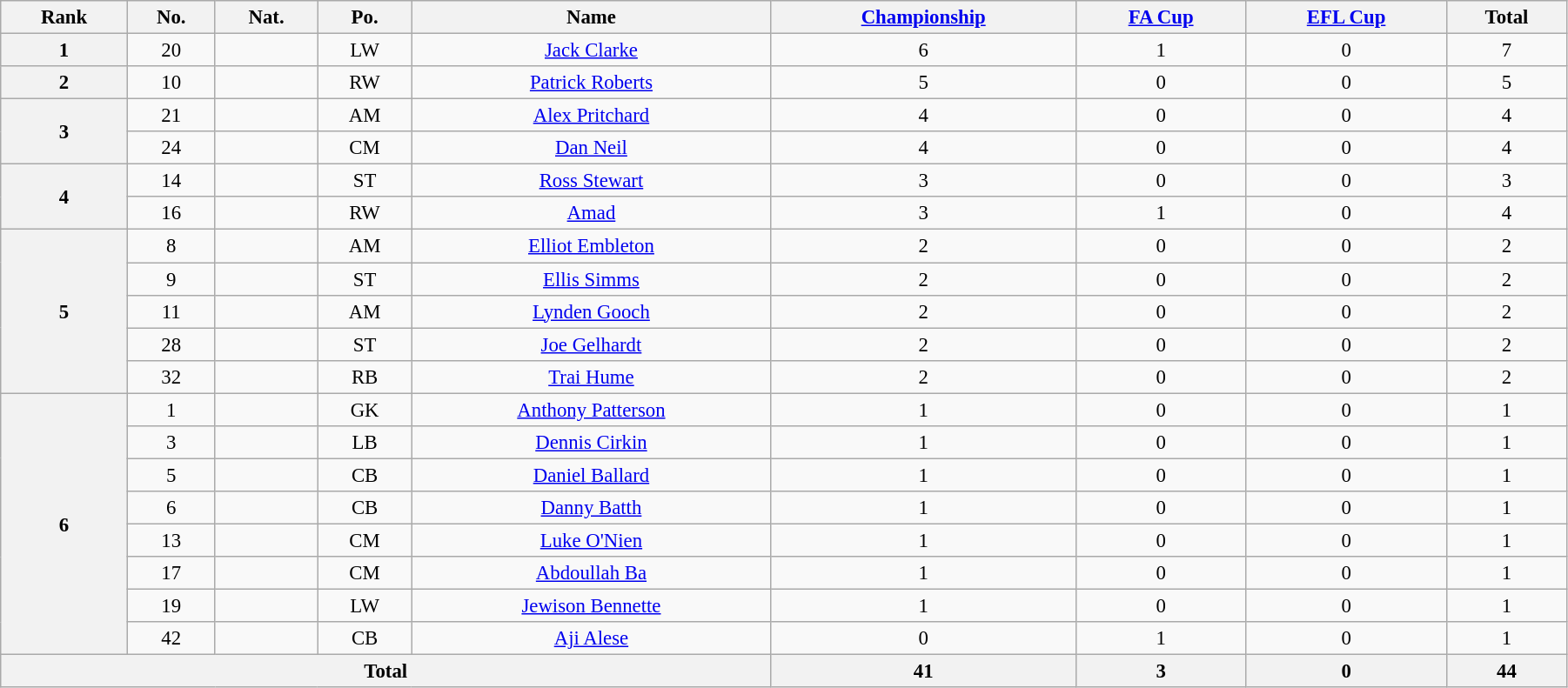<table class="wikitable" style="text-align:center; font-size:95%; width:95%;">
<tr>
<th>Rank</th>
<th>No.</th>
<th>Nat.</th>
<th>Po.</th>
<th>Name</th>
<th><a href='#'>Championship</a></th>
<th><a href='#'>FA Cup</a></th>
<th><a href='#'>EFL Cup</a></th>
<th>Total</th>
</tr>
<tr>
<th rowspan=1>1</th>
<td>20</td>
<td></td>
<td>LW</td>
<td><a href='#'>Jack Clarke</a></td>
<td>6</td>
<td>1</td>
<td>0</td>
<td>7</td>
</tr>
<tr>
<th rowspan=1>2</th>
<td>10</td>
<td></td>
<td>RW</td>
<td><a href='#'>Patrick Roberts</a></td>
<td>5</td>
<td>0</td>
<td>0</td>
<td>5</td>
</tr>
<tr>
<th rowspan=2>3</th>
<td>21</td>
<td></td>
<td>AM</td>
<td><a href='#'>Alex Pritchard</a></td>
<td>4</td>
<td>0</td>
<td>0</td>
<td>4</td>
</tr>
<tr>
<td>24</td>
<td></td>
<td>CM</td>
<td><a href='#'>Dan Neil</a></td>
<td>4</td>
<td>0</td>
<td>0</td>
<td>4</td>
</tr>
<tr>
<th rowspan=2>4</th>
<td>14</td>
<td></td>
<td>ST</td>
<td><a href='#'>Ross Stewart</a></td>
<td>3</td>
<td>0</td>
<td>0</td>
<td>3</td>
</tr>
<tr>
<td>16</td>
<td></td>
<td>RW</td>
<td><a href='#'>Amad</a></td>
<td>3</td>
<td>1</td>
<td>0</td>
<td>4</td>
</tr>
<tr>
<th rowspan=5>5</th>
<td>8</td>
<td></td>
<td>AM</td>
<td><a href='#'>Elliot Embleton</a></td>
<td>2</td>
<td>0</td>
<td>0</td>
<td>2</td>
</tr>
<tr>
<td>9</td>
<td></td>
<td>ST</td>
<td><a href='#'>Ellis Simms</a></td>
<td>2</td>
<td>0</td>
<td>0</td>
<td>2</td>
</tr>
<tr>
<td>11</td>
<td></td>
<td>AM</td>
<td><a href='#'>Lynden Gooch</a></td>
<td>2</td>
<td>0</td>
<td>0</td>
<td>2</td>
</tr>
<tr>
<td>28</td>
<td></td>
<td>ST</td>
<td><a href='#'>Joe Gelhardt</a></td>
<td>2</td>
<td>0</td>
<td>0</td>
<td>2</td>
</tr>
<tr>
<td>32</td>
<td></td>
<td>RB</td>
<td><a href='#'>Trai Hume</a></td>
<td>2</td>
<td>0</td>
<td>0</td>
<td>2</td>
</tr>
<tr>
<th rowspan=8>6</th>
<td>1</td>
<td></td>
<td>GK</td>
<td><a href='#'>Anthony Patterson</a></td>
<td>1</td>
<td>0</td>
<td>0</td>
<td>1</td>
</tr>
<tr>
<td>3</td>
<td></td>
<td>LB</td>
<td><a href='#'>Dennis Cirkin</a></td>
<td>1</td>
<td>0</td>
<td>0</td>
<td>1</td>
</tr>
<tr>
<td>5</td>
<td></td>
<td>CB</td>
<td><a href='#'>Daniel Ballard</a></td>
<td>1</td>
<td>0</td>
<td>0</td>
<td>1</td>
</tr>
<tr>
<td>6</td>
<td></td>
<td>CB</td>
<td><a href='#'>Danny Batth</a></td>
<td>1</td>
<td>0</td>
<td>0</td>
<td>1</td>
</tr>
<tr>
<td>13</td>
<td></td>
<td>CM</td>
<td><a href='#'>Luke O'Nien</a></td>
<td>1</td>
<td>0</td>
<td>0</td>
<td>1</td>
</tr>
<tr>
<td>17</td>
<td></td>
<td>CM</td>
<td><a href='#'>Abdoullah Ba</a></td>
<td>1</td>
<td>0</td>
<td>0</td>
<td>1</td>
</tr>
<tr>
<td>19</td>
<td></td>
<td>LW</td>
<td><a href='#'>Jewison Bennette</a></td>
<td>1</td>
<td>0</td>
<td>0</td>
<td>1</td>
</tr>
<tr>
<td>42</td>
<td></td>
<td>CB</td>
<td><a href='#'>Aji Alese</a></td>
<td>0</td>
<td>1</td>
<td>0</td>
<td>1</td>
</tr>
<tr>
<th colspan=5>Total</th>
<th>41</th>
<th>3</th>
<th>0</th>
<th>44</th>
</tr>
</table>
